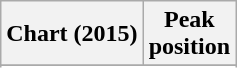<table class="wikitable sortable plainrowheaders" style="text-align:center">
<tr>
<th scope="col">Chart (2015)</th>
<th scope="col">Peak<br>position</th>
</tr>
<tr>
</tr>
<tr>
</tr>
<tr>
</tr>
<tr>
</tr>
<tr>
</tr>
<tr>
</tr>
<tr>
</tr>
</table>
